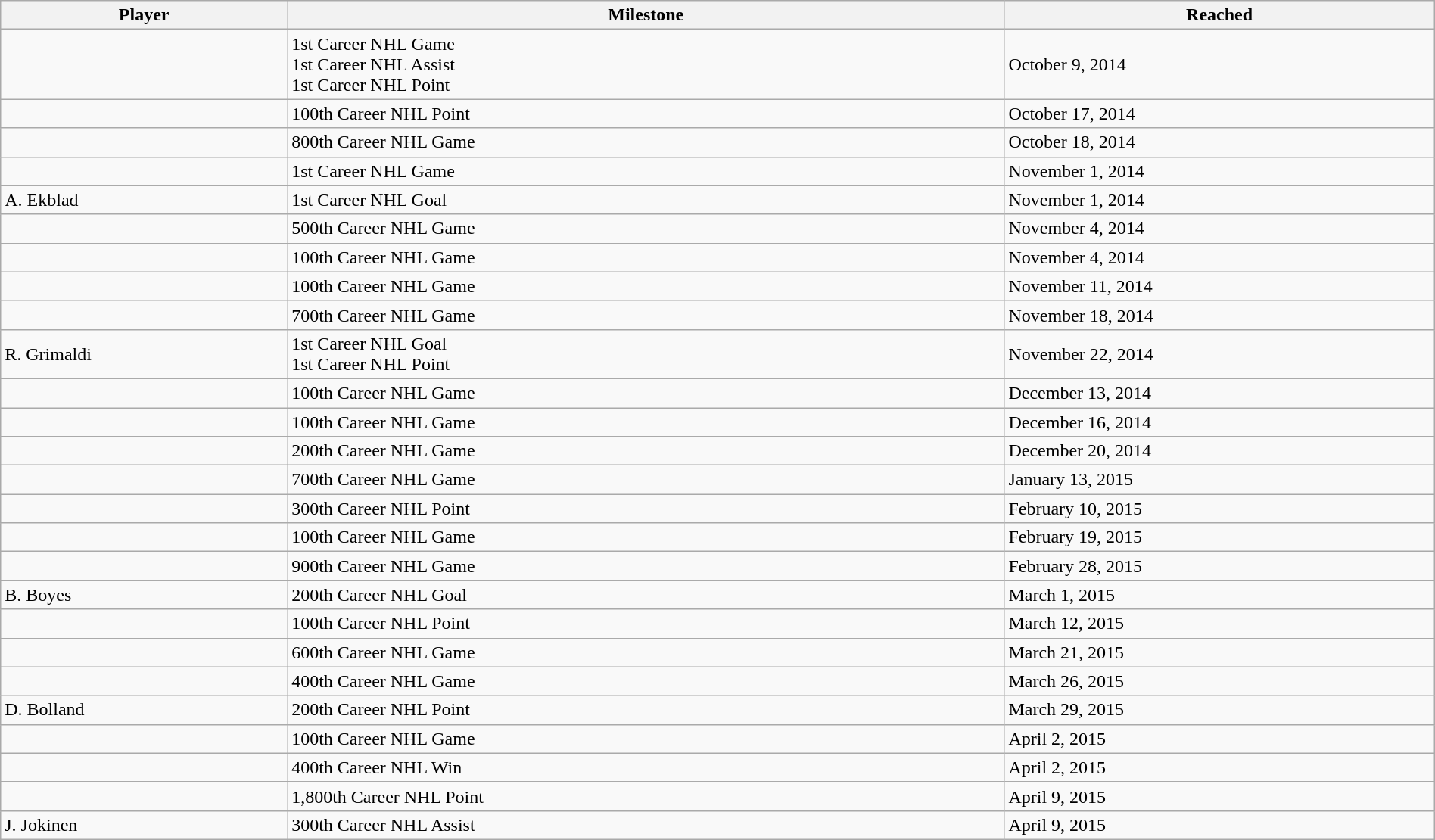<table class="wikitable sortable" style="width:100%;">
<tr align=center>
<th style="width:20%;">Player</th>
<th style="width:50%;">Milestone</th>
<th style="width:30%;" data-sort-type="date">Reached</th>
</tr>
<tr>
<td></td>
<td>1st Career NHL Game<br>1st Career NHL Assist<br>1st Career NHL Point</td>
<td>October 9, 2014</td>
</tr>
<tr>
<td></td>
<td>100th Career NHL Point</td>
<td>October 17, 2014</td>
</tr>
<tr>
<td></td>
<td>800th Career NHL Game</td>
<td>October 18, 2014</td>
</tr>
<tr>
<td></td>
<td>1st Career NHL Game</td>
<td>November 1, 2014</td>
</tr>
<tr>
<td>A. Ekblad</td>
<td>1st Career NHL Goal</td>
<td>November 1, 2014</td>
</tr>
<tr>
<td></td>
<td>500th Career NHL Game</td>
<td>November 4, 2014</td>
</tr>
<tr>
<td></td>
<td>100th Career NHL Game</td>
<td>November 4, 2014</td>
</tr>
<tr>
<td></td>
<td>100th Career NHL Game</td>
<td>November 11, 2014</td>
</tr>
<tr>
<td></td>
<td>700th Career NHL Game</td>
<td>November 18, 2014</td>
</tr>
<tr>
<td>R. Grimaldi</td>
<td>1st Career NHL Goal<br>1st Career NHL Point</td>
<td>November 22, 2014</td>
</tr>
<tr>
<td></td>
<td>100th Career NHL Game</td>
<td>December 13, 2014</td>
</tr>
<tr>
<td></td>
<td>100th Career NHL Game</td>
<td>December 16, 2014</td>
</tr>
<tr>
<td></td>
<td>200th Career NHL Game</td>
<td>December 20, 2014</td>
</tr>
<tr>
<td></td>
<td>700th Career NHL Game</td>
<td>January 13, 2015</td>
</tr>
<tr>
<td></td>
<td>300th Career NHL Point</td>
<td>February 10, 2015</td>
</tr>
<tr>
<td></td>
<td>100th Career NHL Game</td>
<td>February 19, 2015</td>
</tr>
<tr>
<td></td>
<td>900th Career NHL Game</td>
<td>February 28, 2015</td>
</tr>
<tr>
<td>B. Boyes</td>
<td>200th Career NHL Goal</td>
<td>March 1, 2015</td>
</tr>
<tr>
<td></td>
<td>100th Career NHL Point</td>
<td>March 12, 2015</td>
</tr>
<tr>
<td></td>
<td>600th Career NHL Game</td>
<td>March 21, 2015</td>
</tr>
<tr>
<td></td>
<td>400th Career NHL Game</td>
<td>March 26, 2015</td>
</tr>
<tr>
<td>D. Bolland</td>
<td>200th Career NHL Point</td>
<td>March 29, 2015</td>
</tr>
<tr>
<td></td>
<td>100th Career NHL Game</td>
<td>April 2, 2015</td>
</tr>
<tr>
<td></td>
<td>400th Career NHL Win</td>
<td>April 2, 2015</td>
</tr>
<tr>
<td></td>
<td>1,800th Career NHL Point</td>
<td>April 9, 2015</td>
</tr>
<tr>
<td>J. Jokinen</td>
<td>300th Career NHL Assist</td>
<td>April 9, 2015</td>
</tr>
</table>
